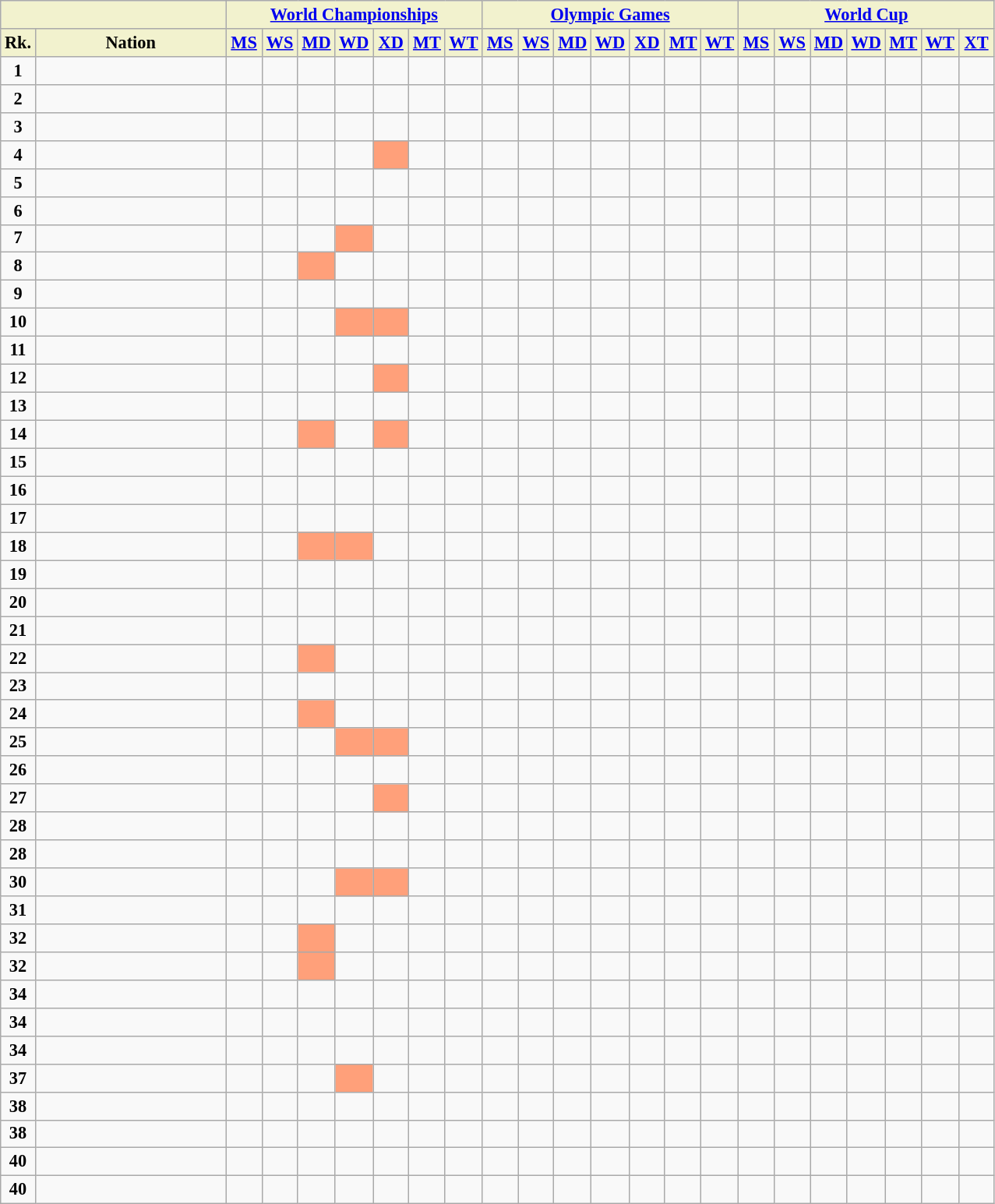<table class="wikitable" style="margin-top:0em; text-align:center; font-size:93%;">
<tr>
<th colspan="2" style="background: #f2f2ce;"></th>
<th colspan="7" style="background: #f2f2ce;"><a href='#'>World Championships</a></th>
<th colspan="7" style="background: #f2f2ce;"><a href='#'>Olympic&nbsp;Games</a></th>
<th colspan="7" style="background: #f2f2ce;"><a href='#'>World Cup</a></th>
</tr>
<tr>
<th style="background-color:#f2f2ce; width:1.0em;">Rk.</th>
<th style="background-color:#f2f2ce; width:10.5em;">Nation</th>
<th style="background-color:#f2f2ce; width:1.6em;"><a href='#'>MS</a></th>
<th style="background-color:#f2f2ce; width:1.6em;"><a href='#'>WS</a></th>
<th style="background-color:#f2f2ce; width:1.6em;"><a href='#'>MD</a></th>
<th style="background-color:#f2f2ce; width:1.6em;"><a href='#'>WD</a></th>
<th style="background-color:#f2f2ce; width:1.6em;"><a href='#'>XD</a></th>
<th style="background-color:#f2f2ce; width:1.6em;"><a href='#'>MT</a></th>
<th style="background-color:#f2f2ce; width:1.6em;"><a href='#'>WT</a></th>
<th style="background-color:#f2f2ce; width:1.6em;"><a href='#'>MS</a></th>
<th style="background-color:#f2f2ce; width:1.6em;"><a href='#'>WS</a></th>
<th style="background-color:#f2f2ce; width:1.6em;"><a href='#'>MD</a></th>
<th style="background-color:#f2f2ce; width:1.6em;"><a href='#'>WD</a></th>
<th style="background-color:#f2f2ce; width:1.6em;"><a href='#'>XD</a></th>
<th style="background-color:#f2f2ce; width:1.6em;"><a href='#'>MT</a></th>
<th style="background-color:#f2f2ce; width:1.6em;"><a href='#'>WT</a></th>
<th style="background-color:#f2f2ce; width:1.6em;"><a href='#'>MS</a></th>
<th style="background-color:#f2f2ce; width:1.6em;"><a href='#'>WS</a></th>
<th style="background-color:#f2f2ce; width:1.6em;"><a href='#'>MD</a></th>
<th style="background-color:#f2f2ce; width:1.6em;"><a href='#'>WD</a></th>
<th style="background-color:#f2f2ce; width:1.6em;"><a href='#'>MT</a></th>
<th style="background-color:#f2f2ce; width:1.6em;"><a href='#'>WT</a></th>
<th style="background-color:#f2f2ce; width:1.6em;"><a href='#'>XT</a></th>
</tr>
<tr>
<td><strong>1</strong></td>
<td align=left></td>
<td></td>
<td></td>
<td></td>
<td></td>
<td></td>
<td></td>
<td></td>
<td></td>
<td></td>
<td></td>
<td></td>
<td></td>
<td></td>
<td></td>
<td></td>
<td></td>
<td></td>
<td></td>
<td></td>
<td></td>
<td></td>
</tr>
<tr>
<td><strong>2</strong></td>
<td align="left"></td>
<td></td>
<td></td>
<td></td>
<td></td>
<td></td>
<td></td>
<td></td>
<td></td>
<td></td>
<td></td>
<td></td>
<td></td>
<td></td>
<td></td>
<td></td>
<td></td>
<td></td>
<td></td>
<td></td>
<td></td>
<td></td>
</tr>
<tr>
<td><strong>3</strong></td>
<td align="left"></td>
<td></td>
<td></td>
<td></td>
<td></td>
<td></td>
<td></td>
<td></td>
<td></td>
<td></td>
<td></td>
<td></td>
<td></td>
<td></td>
<td></td>
<td></td>
<td></td>
<td></td>
<td></td>
<td></td>
<td></td>
<td></td>
</tr>
<tr>
<td><strong>4</strong></td>
<td align="left"></td>
<td></td>
<td></td>
<td></td>
<td></td>
<td style="background: #ffa07a;"></td>
<td></td>
<td></td>
<td></td>
<td></td>
<td></td>
<td></td>
<td></td>
<td></td>
<td></td>
<td></td>
<td></td>
<td></td>
<td></td>
<td></td>
<td></td>
<td></td>
</tr>
<tr>
<td><strong>5</strong></td>
<td align=left></td>
<td></td>
<td></td>
<td></td>
<td></td>
<td></td>
<td></td>
<td></td>
<td></td>
<td></td>
<td></td>
<td></td>
<td></td>
<td></td>
<td></td>
<td></td>
<td></td>
<td></td>
<td></td>
<td></td>
<td></td>
<td></td>
</tr>
<tr>
<td><strong>6</strong></td>
<td align=left></td>
<td></td>
<td></td>
<td></td>
<td></td>
<td></td>
<td></td>
<td></td>
<td></td>
<td></td>
<td></td>
<td></td>
<td></td>
<td></td>
<td></td>
<td></td>
<td></td>
<td></td>
<td></td>
<td></td>
<td></td>
<td></td>
</tr>
<tr>
<td><strong>7</strong></td>
<td align=left></td>
<td></td>
<td></td>
<td></td>
<td style="background: #ffa07a;"></td>
<td></td>
<td></td>
<td></td>
<td></td>
<td></td>
<td></td>
<td></td>
<td></td>
<td></td>
<td></td>
<td></td>
<td></td>
<td></td>
<td></td>
<td></td>
<td></td>
<td></td>
</tr>
<tr>
<td><strong>8</strong></td>
<td align=left></td>
<td></td>
<td></td>
<td style="background: #ffa07a;"></td>
<td></td>
<td></td>
<td></td>
<td></td>
<td></td>
<td></td>
<td></td>
<td></td>
<td></td>
<td></td>
<td></td>
<td></td>
<td></td>
<td></td>
<td></td>
<td></td>
<td></td>
<td></td>
</tr>
<tr>
<td><strong>9</strong></td>
<td align=left></td>
<td></td>
<td></td>
<td></td>
<td></td>
<td></td>
<td></td>
<td></td>
<td></td>
<td></td>
<td></td>
<td></td>
<td></td>
<td></td>
<td></td>
<td></td>
<td></td>
<td></td>
<td></td>
<td></td>
<td></td>
<td></td>
</tr>
<tr>
<td><strong>10</strong></td>
<td align=left></td>
<td></td>
<td></td>
<td></td>
<td style="background: #ffa07a;"></td>
<td style="background: #ffa07a;"></td>
<td></td>
<td></td>
<td></td>
<td></td>
<td></td>
<td></td>
<td></td>
<td></td>
<td></td>
<td></td>
<td></td>
<td></td>
<td></td>
<td></td>
<td></td>
<td></td>
</tr>
<tr>
<td><strong>11</strong></td>
<td align=left><em></em></td>
<td></td>
<td></td>
<td></td>
<td></td>
<td></td>
<td></td>
<td></td>
<td></td>
<td></td>
<td></td>
<td></td>
<td></td>
<td></td>
<td></td>
<td></td>
<td></td>
<td></td>
<td></td>
<td></td>
<td></td>
<td></td>
</tr>
<tr>
<td><strong>12</strong></td>
<td align=left></td>
<td></td>
<td></td>
<td></td>
<td></td>
<td style="background: #ffa07a;"></td>
<td></td>
<td></td>
<td></td>
<td></td>
<td></td>
<td></td>
<td></td>
<td></td>
<td></td>
<td></td>
<td></td>
<td></td>
<td></td>
<td></td>
<td></td>
<td></td>
</tr>
<tr>
<td><strong>13</strong></td>
<td align=left></td>
<td></td>
<td></td>
<td></td>
<td></td>
<td></td>
<td></td>
<td></td>
<td></td>
<td></td>
<td></td>
<td></td>
<td></td>
<td></td>
<td></td>
<td></td>
<td></td>
<td></td>
<td></td>
<td></td>
<td></td>
<td></td>
</tr>
<tr>
<td><strong>14</strong></td>
<td align=left></td>
<td></td>
<td></td>
<td style="background: #ffa07a;"></td>
<td></td>
<td style="background: #ffa07a;"></td>
<td></td>
<td></td>
<td></td>
<td></td>
<td></td>
<td></td>
<td></td>
<td></td>
<td></td>
<td></td>
<td></td>
<td></td>
<td></td>
<td></td>
<td></td>
<td></td>
</tr>
<tr>
<td><strong>15</strong></td>
<td align=left><em></em></td>
<td></td>
<td></td>
<td></td>
<td></td>
<td></td>
<td></td>
<td></td>
<td></td>
<td></td>
<td></td>
<td></td>
<td></td>
<td></td>
<td></td>
<td></td>
<td></td>
<td></td>
<td></td>
<td></td>
<td></td>
<td></td>
</tr>
<tr>
<td><strong>16</strong></td>
<td align=left></td>
<td></td>
<td></td>
<td></td>
<td></td>
<td></td>
<td></td>
<td></td>
<td></td>
<td></td>
<td></td>
<td></td>
<td></td>
<td></td>
<td></td>
<td></td>
<td></td>
<td></td>
<td></td>
<td></td>
<td></td>
<td></td>
</tr>
<tr>
<td><strong>17</strong></td>
<td align=left></td>
<td></td>
<td></td>
<td></td>
<td></td>
<td></td>
<td></td>
<td></td>
<td></td>
<td></td>
<td></td>
<td></td>
<td></td>
<td></td>
<td></td>
<td></td>
<td></td>
<td></td>
<td></td>
<td></td>
<td></td>
<td></td>
</tr>
<tr>
<td><strong>18</strong></td>
<td align=left></td>
<td></td>
<td></td>
<td style="background: #ffa07a;"></td>
<td style="background: #ffa07a;"></td>
<td></td>
<td></td>
<td></td>
<td></td>
<td></td>
<td></td>
<td></td>
<td></td>
<td></td>
<td></td>
<td></td>
<td></td>
<td></td>
<td></td>
<td></td>
<td></td>
<td></td>
</tr>
<tr>
<td><strong>19</strong></td>
<td align=left><em></em></td>
<td></td>
<td></td>
<td></td>
<td></td>
<td></td>
<td></td>
<td></td>
<td></td>
<td></td>
<td></td>
<td></td>
<td></td>
<td></td>
<td></td>
<td></td>
<td></td>
<td></td>
<td></td>
<td></td>
<td></td>
<td></td>
</tr>
<tr>
<td><strong>20</strong></td>
<td align=left></td>
<td></td>
<td></td>
<td></td>
<td></td>
<td></td>
<td></td>
<td></td>
<td></td>
<td></td>
<td></td>
<td></td>
<td></td>
<td></td>
<td></td>
<td></td>
<td></td>
<td></td>
<td></td>
<td></td>
<td></td>
<td></td>
</tr>
<tr>
<td><strong>21</strong></td>
<td align=left><em></em></td>
<td></td>
<td></td>
<td></td>
<td></td>
<td></td>
<td></td>
<td></td>
<td></td>
<td></td>
<td></td>
<td></td>
<td></td>
<td></td>
<td></td>
<td></td>
<td></td>
<td></td>
<td></td>
<td></td>
<td></td>
<td></td>
</tr>
<tr>
<td><strong>22</strong></td>
<td align=left></td>
<td></td>
<td></td>
<td style="background: #ffa07a;"></td>
<td></td>
<td></td>
<td></td>
<td></td>
<td></td>
<td></td>
<td></td>
<td></td>
<td></td>
<td></td>
<td></td>
<td></td>
<td></td>
<td></td>
<td></td>
<td></td>
<td></td>
<td></td>
</tr>
<tr>
<td><strong>23</strong></td>
<td align=left><em></em></td>
<td></td>
<td></td>
<td></td>
<td></td>
<td></td>
<td></td>
<td></td>
<td></td>
<td></td>
<td></td>
<td></td>
<td></td>
<td></td>
<td></td>
<td></td>
<td></td>
<td></td>
<td></td>
<td></td>
<td></td>
<td></td>
</tr>
<tr>
<td><strong>24</strong></td>
<td align=left></td>
<td></td>
<td></td>
<td style="background: #ffa07a;"></td>
<td></td>
<td></td>
<td></td>
<td></td>
<td></td>
<td></td>
<td></td>
<td></td>
<td></td>
<td></td>
<td></td>
<td></td>
<td></td>
<td></td>
<td></td>
<td></td>
<td></td>
<td></td>
</tr>
<tr>
<td><strong>25</strong></td>
<td align=left></td>
<td></td>
<td></td>
<td></td>
<td style="background: #ffa07a;"></td>
<td style="background: #ffa07a;"></td>
<td></td>
<td></td>
<td></td>
<td></td>
<td></td>
<td></td>
<td></td>
<td></td>
<td></td>
<td></td>
<td></td>
<td></td>
<td></td>
<td></td>
<td></td>
<td></td>
</tr>
<tr>
<td><strong>26</strong></td>
<td align=left></td>
<td></td>
<td></td>
<td></td>
<td></td>
<td></td>
<td></td>
<td></td>
<td></td>
<td></td>
<td></td>
<td></td>
<td></td>
<td></td>
<td></td>
<td></td>
<td></td>
<td></td>
<td></td>
<td></td>
<td></td>
<td></td>
</tr>
<tr>
<td><strong>27</strong></td>
<td align=left></td>
<td></td>
<td></td>
<td></td>
<td></td>
<td style="background: #ffa07a;"></td>
<td></td>
<td></td>
<td></td>
<td></td>
<td></td>
<td></td>
<td></td>
<td></td>
<td></td>
<td></td>
<td></td>
<td></td>
<td></td>
<td></td>
<td></td>
<td></td>
</tr>
<tr>
<td><strong>28</strong></td>
<td align=left></td>
<td></td>
<td></td>
<td></td>
<td></td>
<td></td>
<td></td>
<td></td>
<td></td>
<td></td>
<td></td>
<td></td>
<td></td>
<td></td>
<td></td>
<td></td>
<td></td>
<td></td>
<td></td>
<td></td>
<td></td>
<td></td>
</tr>
<tr>
<td><strong>28</strong></td>
<td align=left></td>
<td></td>
<td></td>
<td></td>
<td></td>
<td></td>
<td></td>
<td></td>
<td></td>
<td></td>
<td></td>
<td></td>
<td></td>
<td></td>
<td></td>
<td></td>
<td></td>
<td></td>
<td></td>
<td></td>
<td></td>
<td></td>
</tr>
<tr>
<td><strong>30</strong></td>
<td align=left></td>
<td></td>
<td></td>
<td></td>
<td style="background: #ffa07a;"></td>
<td style="background: #ffa07a;"></td>
<td></td>
<td></td>
<td></td>
<td></td>
<td></td>
<td></td>
<td></td>
<td></td>
<td></td>
<td></td>
<td></td>
<td></td>
<td></td>
<td></td>
<td></td>
<td></td>
</tr>
<tr>
<td><strong>31</strong></td>
<td align=left><em></em></td>
<td></td>
<td></td>
<td></td>
<td></td>
<td></td>
<td></td>
<td></td>
<td></td>
<td></td>
<td></td>
<td></td>
<td></td>
<td></td>
<td></td>
<td></td>
<td></td>
<td></td>
<td></td>
<td></td>
<td></td>
<td></td>
</tr>
<tr>
<td><strong>32</strong></td>
<td align=left></td>
<td></td>
<td></td>
<td style="background: #ffa07a;"></td>
<td></td>
<td></td>
<td></td>
<td></td>
<td></td>
<td></td>
<td></td>
<td></td>
<td></td>
<td></td>
<td></td>
<td></td>
<td></td>
<td></td>
<td></td>
<td></td>
<td></td>
<td></td>
</tr>
<tr>
<td><strong>32</strong></td>
<td align=left></td>
<td></td>
<td></td>
<td style="background: #ffa07a;"></td>
<td></td>
<td></td>
<td></td>
<td></td>
<td></td>
<td></td>
<td></td>
<td></td>
<td></td>
<td></td>
<td></td>
<td></td>
<td></td>
<td></td>
<td></td>
<td></td>
<td></td>
<td></td>
</tr>
<tr>
<td><strong>34</strong></td>
<td align=left></td>
<td></td>
<td></td>
<td></td>
<td></td>
<td></td>
<td></td>
<td></td>
<td></td>
<td></td>
<td></td>
<td></td>
<td></td>
<td></td>
<td></td>
<td></td>
<td></td>
<td></td>
<td></td>
<td></td>
<td></td>
<td></td>
</tr>
<tr>
<td><strong>34</strong></td>
<td align=left></td>
<td></td>
<td></td>
<td></td>
<td></td>
<td></td>
<td></td>
<td></td>
<td></td>
<td></td>
<td></td>
<td></td>
<td></td>
<td></td>
<td></td>
<td></td>
<td></td>
<td></td>
<td></td>
<td></td>
<td></td>
<td></td>
</tr>
<tr>
<td><strong>34</strong></td>
<td align=left></td>
<td></td>
<td></td>
<td></td>
<td></td>
<td></td>
<td></td>
<td></td>
<td></td>
<td></td>
<td></td>
<td></td>
<td></td>
<td></td>
<td></td>
<td></td>
<td></td>
<td></td>
<td></td>
<td></td>
<td></td>
<td></td>
</tr>
<tr>
<td><strong>37</strong></td>
<td align=left></td>
<td></td>
<td></td>
<td></td>
<td style="background: #ffa07a;"></td>
<td></td>
<td></td>
<td></td>
<td></td>
<td></td>
<td></td>
<td></td>
<td></td>
<td></td>
<td></td>
<td></td>
<td></td>
<td></td>
<td></td>
<td></td>
<td></td>
<td></td>
</tr>
<tr>
<td><strong>38</strong></td>
<td align=left></td>
<td></td>
<td></td>
<td></td>
<td></td>
<td></td>
<td></td>
<td></td>
<td></td>
<td></td>
<td></td>
<td></td>
<td></td>
<td></td>
<td></td>
<td></td>
<td></td>
<td></td>
<td></td>
<td></td>
<td></td>
<td></td>
</tr>
<tr>
<td><strong>38</strong></td>
<td align=left></td>
<td></td>
<td></td>
<td></td>
<td></td>
<td></td>
<td></td>
<td></td>
<td></td>
<td></td>
<td></td>
<td></td>
<td></td>
<td></td>
<td></td>
<td></td>
<td></td>
<td></td>
<td></td>
<td></td>
<td></td>
<td></td>
</tr>
<tr>
<td><strong>40</strong></td>
<td align=left></td>
<td></td>
<td></td>
<td></td>
<td></td>
<td></td>
<td></td>
<td></td>
<td></td>
<td></td>
<td></td>
<td></td>
<td></td>
<td></td>
<td></td>
<td></td>
<td></td>
<td></td>
<td></td>
<td></td>
<td></td>
<td></td>
</tr>
<tr>
<td><strong>40</strong></td>
<td align=left></td>
<td></td>
<td></td>
<td></td>
<td></td>
<td></td>
<td></td>
<td></td>
<td></td>
<td></td>
<td></td>
<td></td>
<td></td>
<td></td>
<td></td>
<td></td>
<td></td>
<td></td>
<td></td>
<td></td>
<td></td>
<td></td>
</tr>
</table>
